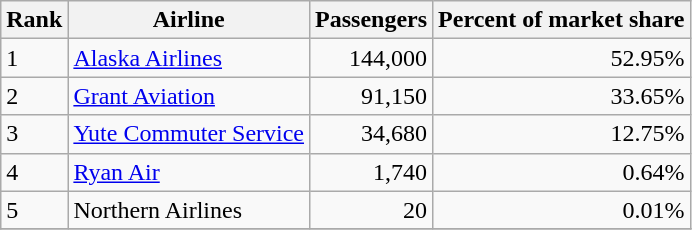<table class="wikitable">
<tr>
<th>Rank</th>
<th>Airline</th>
<th>Passengers</th>
<th>Percent of market share</th>
</tr>
<tr>
<td>1</td>
<td><a href='#'>Alaska Airlines</a></td>
<td align=right>144,000</td>
<td align=right>52.95%</td>
</tr>
<tr>
<td>2</td>
<td><a href='#'>Grant Aviation</a></td>
<td align=right>91,150</td>
<td align=right>33.65%</td>
</tr>
<tr>
<td>3</td>
<td><a href='#'>Yute Commuter Service</a></td>
<td align=right>34,680</td>
<td align=right>12.75%</td>
</tr>
<tr>
<td>4</td>
<td><a href='#'>Ryan Air</a></td>
<td align=right>1,740</td>
<td align=right>0.64%</td>
</tr>
<tr>
<td>5</td>
<td>Northern Airlines</td>
<td align=right>20</td>
<td align=right>0.01%</td>
</tr>
<tr>
</tr>
</table>
